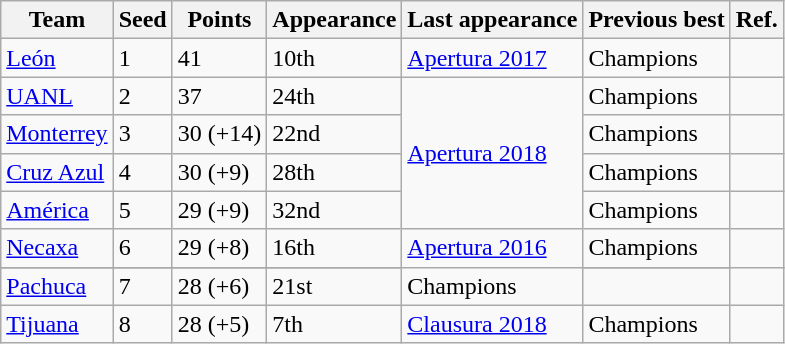<table class="wikitable">
<tr>
<th>Team</th>
<th>Seed</th>
<th>Points</th>
<th>Appearance</th>
<th>Last appearance</th>
<th>Previous best</th>
<th>Ref.</th>
</tr>
<tr>
<td><a href='#'>León</a></td>
<td>1</td>
<td>41</td>
<td>10th</td>
<td rowspan="1"><a href='#'>Apertura 2017</a></td>
<td>Champions<br></td>
<td></td>
</tr>
<tr>
<td><a href='#'>UANL</a></td>
<td>2</td>
<td>37</td>
<td>24th</td>
<td rowspan="4"><a href='#'>Apertura 2018</a></td>
<td>Champions<br></td>
<td></td>
</tr>
<tr>
<td><a href='#'>Monterrey</a></td>
<td>3</td>
<td>30 (+14)</td>
<td>22nd</td>
<td>Champions<br></td>
<td></td>
</tr>
<tr>
<td><a href='#'>Cruz Azul</a></td>
<td>4</td>
<td>30 (+9)</td>
<td>28th</td>
<td>Champions<br></td>
<td></td>
</tr>
<tr>
<td><a href='#'>América</a></td>
<td>5</td>
<td>29 (+9)</td>
<td>32nd</td>
<td>Champions<br></td>
<td></td>
</tr>
<tr>
<td><a href='#'>Necaxa</a></td>
<td>6</td>
<td>29 (+8)</td>
<td>16th</td>
<td rowspan="2"><a href='#'>Apertura 2016</a></td>
<td>Champions<br></td>
<td></td>
</tr>
<tr>
</tr>
<tr>
<td><a href='#'>Pachuca</a></td>
<td>7</td>
<td>28 (+6)</td>
<td>21st</td>
<td>Champions<br></td>
<td></td>
</tr>
<tr>
<td><a href='#'>Tijuana</a></td>
<td>8</td>
<td>28 (+5)</td>
<td>7th</td>
<td rowspan="1"><a href='#'>Clausura 2018</a></td>
<td>Champions<br></td>
<td></td>
</tr>
</table>
